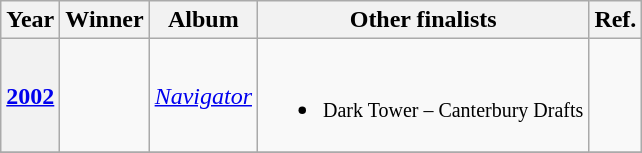<table class="wikitable sortable">
<tr>
<th scope="col">Year</th>
<th scope="col">Winner</th>
<th scope="col">Album</th>
<th scope="col" class=unsortable>Other finalists</th>
<th scope="col" class=unsortable>Ref.</th>
</tr>
<tr>
<th scope="row"><a href='#'>2002</a></th>
<td></td>
<td><em><a href='#'>Navigator</a></em></td>
<td><br><ul><li><small>Dark Tower – Canterbury Drafts</small></li></ul></td>
<td align="center"></td>
</tr>
<tr>
</tr>
</table>
